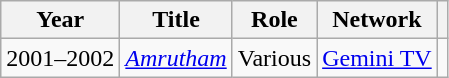<table class="wikitable">
<tr>
<th scope="col">Year</th>
<th scope="col">Title</th>
<th scope="col">Role</th>
<th scope="col">Network</th>
<th class="unsortable" scope="col"></th>
</tr>
<tr>
<td>2001–2002</td>
<td><a href='#'><em>Amrutham</em></a></td>
<td>Various</td>
<td><a href='#'>Gemini TV</a></td>
<td><br>


</td>
</tr>
</table>
